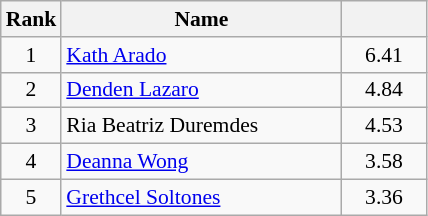<table class="wikitable" style="font-size:90%">
<tr>
<th width=30>Rank</th>
<th width=180>Name</th>
<th width=50></th>
</tr>
<tr>
<td align=center>1</td>
<td><a href='#'>Kath Arado</a></td>
<td align=center>6.41</td>
</tr>
<tr>
<td align=center>2</td>
<td><a href='#'>Denden Lazaro</a></td>
<td align=center>4.84</td>
</tr>
<tr>
<td align=center>3</td>
<td>Ria Beatriz Duremdes</td>
<td align=center>4.53</td>
</tr>
<tr>
<td align=center>4</td>
<td><a href='#'>Deanna Wong</a></td>
<td align=center>3.58</td>
</tr>
<tr>
<td align=center>5</td>
<td><a href='#'>Grethcel Soltones</a></td>
<td align=center>3.36</td>
</tr>
</table>
